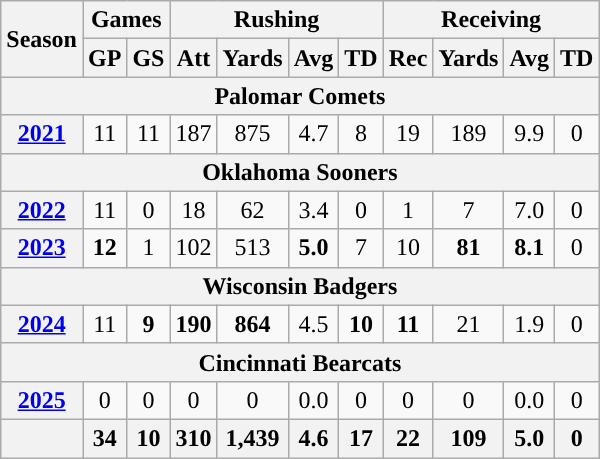<table class="wikitable" style="text-align:center;">
<tr>
<th rowspan="2">Season</th>
<th colspan="2">Games</th>
<th colspan="4">Rushing</th>
<th colspan="4">Receiving</th>
</tr>
<tr>
<th>GP</th>
<th>GS</th>
<th>Att</th>
<th>Yards</th>
<th>Avg</th>
<th>TD</th>
<th>Rec</th>
<th>Yards</th>
<th>Avg</th>
<th>TD</th>
</tr>
<tr>
<th colspan="15">Palomar Comets</th>
</tr>
<tr>
<th><a href='#'>2021</a></th>
<td>11</td>
<td>11</td>
<td>187</td>
<td>875</td>
<td>4.7</td>
<td>8</td>
<td>19</td>
<td>189</td>
<td>9.9</td>
<td>0</td>
</tr>
<tr>
<th colspan="15">Oklahoma Sooners</th>
</tr>
<tr>
<th><a href='#'>2022</a></th>
<td>11</td>
<td>0</td>
<td>18</td>
<td>62</td>
<td>3.4</td>
<td>0</td>
<td>1</td>
<td>7</td>
<td>7.0</td>
<td>0</td>
</tr>
<tr>
<th><a href='#'>2023</a></th>
<td><strong>12</strong></td>
<td>1</td>
<td>102</td>
<td>513</td>
<td><strong>5.0</strong></td>
<td>7</td>
<td>10</td>
<td><strong>81</strong></td>
<td><strong>8.1</strong></td>
<td>0</td>
</tr>
<tr>
<th colspan="15">Wisconsin Badgers</th>
</tr>
<tr>
<th><a href='#'>2024</a></th>
<td>11</td>
<td><strong>9</strong></td>
<td><strong>190</strong></td>
<td><strong>864</strong></td>
<td>4.5</td>
<td><strong>10</strong></td>
<td><strong>11</strong></td>
<td>21</td>
<td>1.9</td>
<td>0</td>
</tr>
<tr>
<th colspan="15">Cincinnati Bearcats</th>
</tr>
<tr>
<th><a href='#'>2025</a></th>
<td>0</td>
<td>0</td>
<td>0</td>
<td>0</td>
<td>0.0</td>
<td>0</td>
<td>0</td>
<td>0</td>
<td>0.0</td>
<td>0</td>
</tr>
<tr>
<th></th>
<th>34</th>
<th>10</th>
<th>310</th>
<th>1,439</th>
<th>4.6</th>
<th>17</th>
<th>22</th>
<th>109</th>
<th>5.0</th>
<th>0</th>
</tr>
</table>
